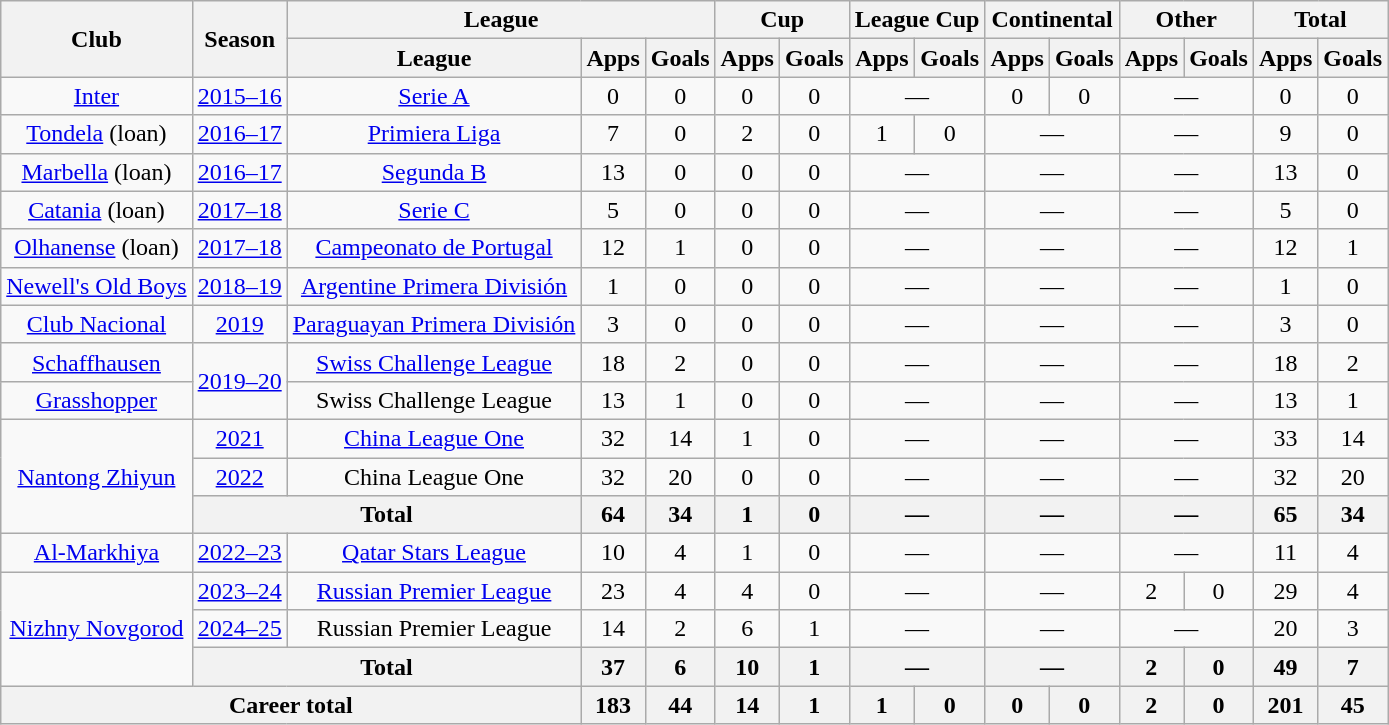<table class="wikitable" style="text-align: center;">
<tr>
<th rowspan="2">Club</th>
<th rowspan="2">Season</th>
<th colspan="3">League</th>
<th colspan="2">Cup</th>
<th colspan="2">League Cup</th>
<th colspan="2">Continental</th>
<th colspan="2">Other</th>
<th colspan="2">Total</th>
</tr>
<tr>
<th>League</th>
<th>Apps</th>
<th>Goals</th>
<th>Apps</th>
<th>Goals</th>
<th>Apps</th>
<th>Goals</th>
<th>Apps</th>
<th>Goals</th>
<th>Apps</th>
<th>Goals</th>
<th>Apps</th>
<th>Goals</th>
</tr>
<tr>
<td rowspan="1"><a href='#'>Inter</a></td>
<td><a href='#'>2015–16</a></td>
<td rowspan="1"><a href='#'>Serie A</a></td>
<td>0</td>
<td>0</td>
<td>0</td>
<td>0</td>
<td colspan="2">—</td>
<td>0</td>
<td>0</td>
<td colspan="2">—</td>
<td>0</td>
<td>0</td>
</tr>
<tr>
<td><a href='#'>Tondela</a> (loan)</td>
<td><a href='#'>2016–17</a></td>
<td><a href='#'>Primiera Liga</a></td>
<td>7</td>
<td>0</td>
<td>2</td>
<td>0</td>
<td>1</td>
<td>0</td>
<td colspan="2">—</td>
<td colspan="2">—</td>
<td>9</td>
<td>0</td>
</tr>
<tr>
<td><a href='#'>Marbella</a> (loan)</td>
<td><a href='#'>2016–17</a></td>
<td><a href='#'>Segunda B</a></td>
<td>13</td>
<td>0</td>
<td>0</td>
<td>0</td>
<td colspan="2">—</td>
<td colspan="2">—</td>
<td colspan="2">—</td>
<td>13</td>
<td>0</td>
</tr>
<tr>
<td><a href='#'>Catania</a> (loan)</td>
<td><a href='#'>2017–18</a></td>
<td><a href='#'>Serie C</a></td>
<td>5</td>
<td>0</td>
<td>0</td>
<td>0</td>
<td colspan="2">—</td>
<td colspan="2">—</td>
<td colspan="2">—</td>
<td>5</td>
<td>0</td>
</tr>
<tr>
<td><a href='#'>Olhanense</a> (loan)</td>
<td><a href='#'>2017–18</a></td>
<td><a href='#'>Campeonato de Portugal</a></td>
<td>12</td>
<td>1</td>
<td>0</td>
<td>0</td>
<td colspan="2">—</td>
<td colspan="2">—</td>
<td colspan="2">—</td>
<td>12</td>
<td>1</td>
</tr>
<tr>
<td><a href='#'>Newell's Old Boys</a></td>
<td><a href='#'>2018–19</a></td>
<td><a href='#'>Argentine Primera División</a></td>
<td>1</td>
<td>0</td>
<td>0</td>
<td>0</td>
<td colspan="2">—</td>
<td colspan="2">—</td>
<td colspan="2">—</td>
<td>1</td>
<td>0</td>
</tr>
<tr>
<td><a href='#'>Club Nacional</a></td>
<td><a href='#'>2019</a></td>
<td><a href='#'>Paraguayan Primera División</a></td>
<td>3</td>
<td>0</td>
<td>0</td>
<td>0</td>
<td colspan="2">—</td>
<td colspan="2">—</td>
<td colspan="2">—</td>
<td>3</td>
<td>0</td>
</tr>
<tr>
<td><a href='#'>Schaffhausen</a></td>
<td rowspan="2"><a href='#'>2019–20</a></td>
<td><a href='#'>Swiss Challenge League</a></td>
<td>18</td>
<td>2</td>
<td>0</td>
<td>0</td>
<td colspan="2">—</td>
<td colspan="2">—</td>
<td colspan="2">—</td>
<td>18</td>
<td>2</td>
</tr>
<tr>
<td><a href='#'>Grasshopper</a></td>
<td>Swiss Challenge League</td>
<td>13</td>
<td>1</td>
<td>0</td>
<td>0</td>
<td colspan="2">—</td>
<td colspan="2">—</td>
<td colspan="2">—</td>
<td>13</td>
<td>1</td>
</tr>
<tr>
<td rowspan="3"><a href='#'>Nantong Zhiyun</a></td>
<td><a href='#'>2021</a></td>
<td><a href='#'>China League One</a></td>
<td>32</td>
<td>14</td>
<td>1</td>
<td>0</td>
<td colspan="2">—</td>
<td colspan="2">—</td>
<td colspan="2">—</td>
<td>33</td>
<td>14</td>
</tr>
<tr>
<td><a href='#'>2022</a></td>
<td>China League One</td>
<td>32</td>
<td>20</td>
<td>0</td>
<td>0</td>
<td colspan="2">—</td>
<td colspan="2">—</td>
<td colspan="2">—</td>
<td>32</td>
<td>20</td>
</tr>
<tr>
<th colspan="2">Total</th>
<th>64</th>
<th>34</th>
<th>1</th>
<th>0</th>
<th colspan="2">—</th>
<th colspan="2">—</th>
<th colspan="2">—</th>
<th>65</th>
<th>34</th>
</tr>
<tr>
<td><a href='#'>Al-Markhiya</a></td>
<td><a href='#'>2022–23</a></td>
<td><a href='#'>Qatar Stars League</a></td>
<td>10</td>
<td>4</td>
<td>1</td>
<td>0</td>
<td colspan="2">—</td>
<td colspan="2">—</td>
<td colspan="2">—</td>
<td>11</td>
<td>4</td>
</tr>
<tr>
<td rowspan="3"><a href='#'>Nizhny Novgorod</a></td>
<td><a href='#'>2023–24</a></td>
<td><a href='#'>Russian Premier League</a></td>
<td>23</td>
<td>4</td>
<td>4</td>
<td>0</td>
<td colspan="2">—</td>
<td colspan="2">—</td>
<td>2</td>
<td>0</td>
<td>29</td>
<td>4</td>
</tr>
<tr>
<td><a href='#'>2024–25</a></td>
<td>Russian Premier League</td>
<td>14</td>
<td>2</td>
<td>6</td>
<td>1</td>
<td colspan="2">—</td>
<td colspan="2">—</td>
<td colspan="2">—</td>
<td>20</td>
<td>3</td>
</tr>
<tr>
<th colspan="2">Total</th>
<th>37</th>
<th>6</th>
<th>10</th>
<th>1</th>
<th colspan="2">—</th>
<th colspan="2">—</th>
<th>2</th>
<th>0</th>
<th>49</th>
<th>7</th>
</tr>
<tr>
<th colspan="3">Career total</th>
<th>183</th>
<th>44</th>
<th>14</th>
<th>1</th>
<th>1</th>
<th>0</th>
<th>0</th>
<th>0</th>
<th>2</th>
<th>0</th>
<th>201</th>
<th>45</th>
</tr>
</table>
